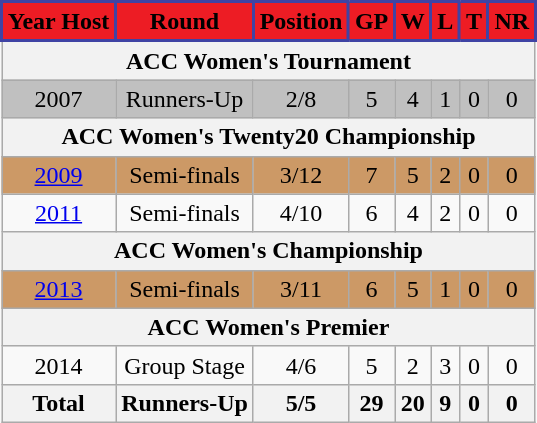<table class="wikitable" style="text-align: center;">
<tr>
<th style="background:#ED1C24;border: 2px solid #3F43A4;"><span>Year Host</span></th>
<th style="background:#ED1C24;border: 2px solid #3F43A4;"><span>Round</span></th>
<th style="background:#ED1C24;border: 2px solid #3F43A4;"><span>Position</span></th>
<th style="background:#ED1C24;border: 2px solid #3F43A4;"><span>GP</span></th>
<th style="background:#ED1C24;border: 2px solid #3F43A4;"><span>W</span></th>
<th style="background:#ED1C24;border: 2px solid #3F43A4;"><span>L</span></th>
<th style="background:#ED1C24;border: 2px solid #3F43A4;"><span>T</span></th>
<th style="background:#ED1C24;border: 2px solid #3F43A4;"><span>NR</span></th>
</tr>
<tr>
<th colspan="8">ACC Women's Tournament</th>
</tr>
<tr bgcolor=silver>
<td>2007 </td>
<td>Runners-Up</td>
<td>2/8</td>
<td>5</td>
<td>4</td>
<td>1</td>
<td>0</td>
<td>0</td>
</tr>
<tr>
<th colspan="8">ACC Women's Twenty20 Championship</th>
</tr>
<tr style="background:#cc9966">
<td><a href='#'>2009</a> </td>
<td>Semi-finals</td>
<td>3/12</td>
<td>7</td>
<td>5</td>
<td>2</td>
<td>0</td>
<td>0</td>
</tr>
<tr>
<td><a href='#'>2011</a> </td>
<td>Semi-finals</td>
<td>4/10</td>
<td>6</td>
<td>4</td>
<td>2</td>
<td>0</td>
<td>0</td>
</tr>
<tr>
<th colspan="8">ACC Women's Championship</th>
</tr>
<tr style="background:#cc9966">
<td><a href='#'>2013</a> </td>
<td>Semi-finals</td>
<td>3/11</td>
<td>6</td>
<td>5</td>
<td>1</td>
<td>0</td>
<td>0</td>
</tr>
<tr>
<th colspan="8">ACC Women's Premier</th>
</tr>
<tr>
<td>2014 </td>
<td>Group Stage</td>
<td>4/6</td>
<td>5</td>
<td>2</td>
<td>3</td>
<td>0</td>
<td>0</td>
</tr>
<tr>
<th>Total</th>
<th>Runners-Up</th>
<th>5/5</th>
<th>29</th>
<th>20</th>
<th>9</th>
<th>0</th>
<th>0</th>
</tr>
</table>
